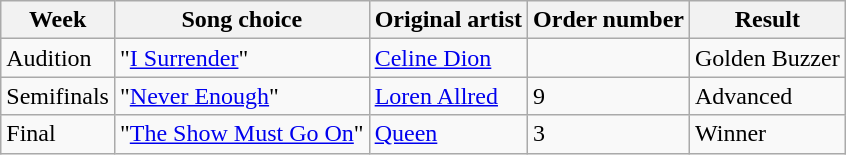<table class="wikitable">
<tr>
<th>Week</th>
<th>Song choice</th>
<th>Original artist</th>
<th>Order number</th>
<th>Result</th>
</tr>
<tr>
<td>Audition</td>
<td>"<a href='#'>I Surrender</a>"</td>
<td><a href='#'>Celine Dion</a></td>
<td></td>
<td>Golden Buzzer</td>
</tr>
<tr>
<td>Semifinals</td>
<td>"<a href='#'>Never Enough</a>"</td>
<td><a href='#'>Loren Allred</a></td>
<td>9</td>
<td>Advanced</td>
</tr>
<tr>
<td>Final</td>
<td>"<a href='#'>The Show Must Go On</a>"</td>
<td><a href='#'>Queen</a></td>
<td>3</td>
<td>Winner</td>
</tr>
</table>
